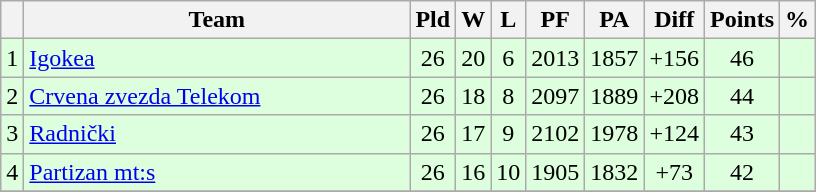<table class="wikitable sortable" style="text-align:center">
<tr>
<th></th>
<th width="250">Team</th>
<th>Pld</th>
<th>W</th>
<th>L</th>
<th>PF</th>
<th>PA</th>
<th>Diff</th>
<th>Points</th>
<th>%</th>
</tr>
<tr style="background: #ddffdd">
<td>1</td>
<td align=left> <a href='#'>Igokea</a></td>
<td>26</td>
<td>20</td>
<td>6</td>
<td>2013</td>
<td>1857</td>
<td>+156</td>
<td>46</td>
<td></td>
</tr>
<tr style="background: #ddffdd">
<td>2</td>
<td align=left> <a href='#'>Crvena zvezda Telekom</a></td>
<td>26</td>
<td>18</td>
<td>8</td>
<td>2097</td>
<td>1889</td>
<td>+208</td>
<td>44</td>
<td></td>
</tr>
<tr style="background: #ddffdd">
<td>3</td>
<td align=left> <a href='#'>Radnički</a></td>
<td>26</td>
<td>17</td>
<td>9</td>
<td>2102</td>
<td>1978</td>
<td>+124</td>
<td>43</td>
<td></td>
</tr>
<tr style="background: #ddffdd">
<td>4</td>
<td align=left> <a href='#'>Partizan mt:s</a></td>
<td>26</td>
<td>16</td>
<td>10</td>
<td>1905</td>
<td>1832</td>
<td>+73</td>
<td>42</td>
<td></td>
</tr>
<tr>
</tr>
</table>
